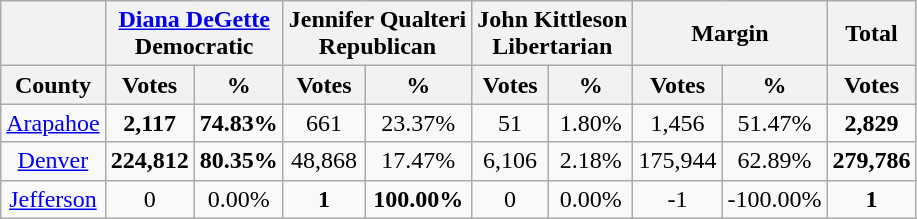<table class="wikitable sortable" style="text-align:center">
<tr>
<th></th>
<th style="text-align:center;" colspan="2"><a href='#'>Diana DeGette</a><br>Democratic</th>
<th style="text-align:center;" colspan="2">Jennifer Qualteri<br>Republican</th>
<th style="text-align:center;" colspan="2">John Kittleson<br>Libertarian</th>
<th style="text-align:center;" colspan="2">Margin</th>
<th style="text-align:center;">Total</th>
</tr>
<tr>
<th align=center>County</th>
<th style="text-align:center;" data-sort-type="number">Votes</th>
<th style="text-align:center;" data-sort-type="number">%</th>
<th style="text-align:center;" data-sort-type="number">Votes</th>
<th style="text-align:center;" data-sort-type="number">%</th>
<th style="text-align:center;" data-sort-type="number">Votes</th>
<th style="text-align:center;" data-sort-type="number">%</th>
<th style="text-align:center;" data-sort-type="number">Votes</th>
<th style="text-align:center;" data-sort-type="number">%</th>
<th style="text-align:center;" data-sort-type="number">Votes</th>
</tr>
<tr>
<td align=center><a href='#'>Arapahoe</a></td>
<td><strong>2,117</strong></td>
<td><strong>74.83%</strong></td>
<td>661</td>
<td>23.37%</td>
<td>51</td>
<td>1.80%</td>
<td>1,456</td>
<td>51.47%</td>
<td><strong>2,829</strong></td>
</tr>
<tr>
<td align=center><a href='#'>Denver</a></td>
<td><strong>224,812</strong></td>
<td><strong>80.35%</strong></td>
<td>48,868</td>
<td>17.47%</td>
<td>6,106</td>
<td>2.18%</td>
<td>175,944</td>
<td>62.89%</td>
<td><strong>279,786</strong></td>
</tr>
<tr>
<td align=center><a href='#'>Jefferson</a></td>
<td>0</td>
<td>0.00%</td>
<td><strong>1</strong></td>
<td><strong>100.00%</strong></td>
<td>0</td>
<td>0.00%</td>
<td>-1</td>
<td>-100.00%</td>
<td><strong>1</strong></td>
</tr>
</table>
